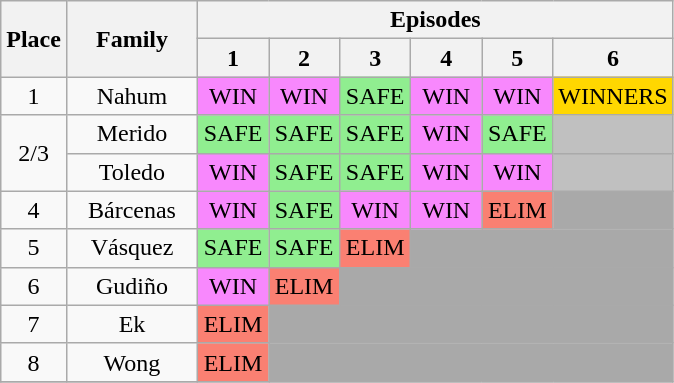<table class="wikitable" style="text-align: center;">
<tr>
<th rowspan="2" style="width:30px">Place</th>
<th rowspan="2" style="width:80px">Family</th>
<th colspan="8">Episodes</th>
</tr>
<tr>
<th style="width:40px">1</th>
<th style="width:40px">2</th>
<th style="width:40px">3</th>
<th style="width:40px">4</th>
<th style="width:40px">5</th>
<th style="width:40px">6</th>
</tr>
<tr>
<td>1</td>
<td>Nahum</td>
<td style="background:#F888FD;">WIN</td>
<td style="background:#F888FD;">WIN</td>
<td style="background:lightgreen;">SAFE</td>
<td style="background:#F888FD;">WIN</td>
<td style="background:#F888FD;">WIN</td>
<td style="background:gold;">WINNERS</td>
</tr>
<tr>
<td rowspan="2">2/3</td>
<td>Merido</td>
<td style="background:lightgreen;">SAFE</td>
<td style="background:lightgreen;">SAFE</td>
<td style="background:lightgreen;">SAFE</td>
<td style="background:#F888FD;">WIN</td>
<td style="background:lightgreen;">SAFE</td>
<td style="background:silver;"></td>
</tr>
<tr>
<td>Toledo</td>
<td style="background:#F888FD;">WIN</td>
<td style="background:lightgreen;">SAFE</td>
<td style="background:lightgreen;">SAFE</td>
<td style="background:#F888FD;">WIN</td>
<td style="background:#F888FD;">WIN</td>
<td style="background:silver;"></td>
</tr>
<tr>
<td>4</td>
<td>Bárcenas</td>
<td style="background:#F888FD;">WIN</td>
<td style="background:lightgreen;">SAFE</td>
<td style="background:#F888FD;">WIN</td>
<td style="background:#F888FD;">WIN</td>
<td style="background:salmon;">ELIM</td>
<td style="background:darkgrey;" colspan="2"></td>
</tr>
<tr>
<td>5</td>
<td>Vásquez</td>
<td style="background: lightgreen;">SAFE</td>
<td style="background:lightgreen;">SAFE</td>
<td style="background:salmon;">ELIM</td>
<td style="background:darkgrey;" colspan="3"></td>
</tr>
<tr>
<td>6</td>
<td>Gudiño</td>
<td style="background:#F888FD;">WIN</td>
<td style="background:salmon;">ELIM</td>
<td style="background:darkgrey;" colspan="4"></td>
</tr>
<tr>
<td>7</td>
<td>Ek</td>
<td style="background:salmon;">ELIM</td>
<td style="background:darkgrey;" colspan="5"></td>
</tr>
<tr>
<td>8</td>
<td>Wong</td>
<td style="background:salmon;">ELIM</td>
<td style="background:darkgrey;" colspan="5"></td>
</tr>
<tr>
</tr>
</table>
